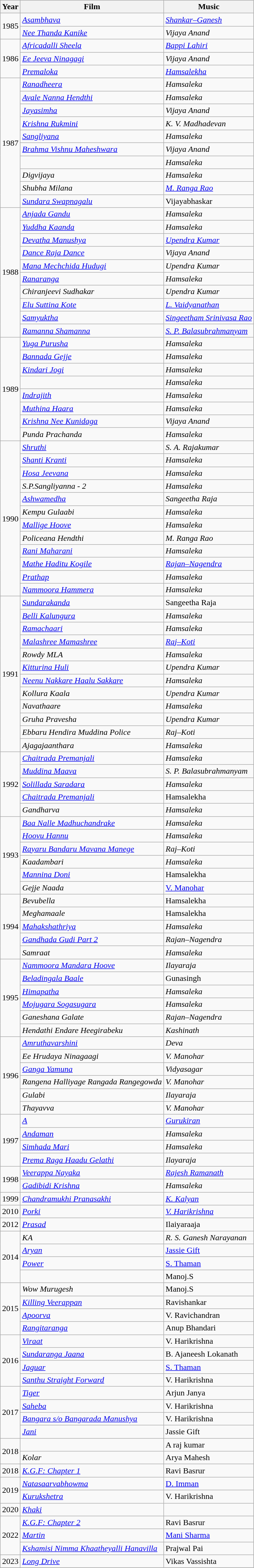<table class="wikitable sortable">
<tr>
<th>Year</th>
<th>Film</th>
<th>Music</th>
</tr>
<tr>
<td rowspan="2">1985</td>
<td><em><a href='#'>Asambhava</a></em></td>
<td><em><a href='#'>Shankar–Ganesh</a></em></td>
</tr>
<tr>
<td><em><a href='#'>Nee Thanda Kanike</a></em></td>
<td><em>Vijaya Anand</em></td>
</tr>
<tr>
<td rowspan="3">1986</td>
<td><em><a href='#'>Africadalli Sheela</a></em></td>
<td><em><a href='#'>Bappi Lahiri</a></em></td>
</tr>
<tr>
<td><em><a href='#'>Ee Jeeva Ninagagi</a></em></td>
<td><em>Vijaya Anand</em></td>
</tr>
<tr>
<td><em><a href='#'>Premaloka</a></em></td>
<td><em><a href='#'>Hamsalekha</a></em></td>
</tr>
<tr>
<td rowspan="10">1987</td>
<td><em><a href='#'>Ranadheera</a></em></td>
<td><em>Hamsaleka</em></td>
</tr>
<tr>
<td><em><a href='#'>Avale Nanna Hendthi</a></em></td>
<td><em>Hamsaleka</em></td>
</tr>
<tr>
<td><em><a href='#'>Jayasimha</a></em></td>
<td><em>Vijaya Anand</em></td>
</tr>
<tr>
<td><em><a href='#'>Krishna Rukmini</a></em></td>
<td><em>K. V. Madhadevan</em></td>
</tr>
<tr>
<td><em><a href='#'>Sangliyana</a></em></td>
<td><em>Hamsaleka</em></td>
</tr>
<tr>
<td><em><a href='#'>Brahma Vishnu Maheshwara</a></em></td>
<td><em>Vijaya Anand</em></td>
</tr>
<tr>
<td><em></em></td>
<td><em>Hamsaleka</em></td>
</tr>
<tr>
<td><em>Digvijaya</em></td>
<td><em>Hamsaleka</em></td>
</tr>
<tr>
<td><em>Shubha Milana</em></td>
<td><em><a href='#'>M. Ranga Rao</a></em></td>
</tr>
<tr>
<td><em><a href='#'>Sundara Swapnagalu</a></em></td>
<td>Vijayabhaskar</td>
</tr>
<tr>
<td rowspan="10">1988</td>
<td><em><a href='#'>Anjada Gandu</a></em></td>
<td><em>Hamsaleka</em></td>
</tr>
<tr>
<td><em><a href='#'>Yuddha Kaanda</a></em></td>
<td><em>Hamsaleka</em></td>
</tr>
<tr>
<td><em><a href='#'>Devatha Manushya</a></em></td>
<td><em><a href='#'>Upendra Kumar</a></em></td>
</tr>
<tr>
<td><em><a href='#'>Dance Raja Dance</a></em></td>
<td><em>Vijaya Anand</em></td>
</tr>
<tr>
<td><em><a href='#'>Mana Mechchida Hudugi</a></em></td>
<td><em>Upendra Kumar</em></td>
</tr>
<tr>
<td><em><a href='#'>Ranaranga</a></em></td>
<td><em>Hamsaleka</em></td>
</tr>
<tr>
<td><em>Chiranjeevi Sudhakar</em></td>
<td><em>Upendra Kumar</em></td>
</tr>
<tr>
<td><em><a href='#'>Elu Suttina Kote</a></em></td>
<td><em><a href='#'>L. Vaidyanathan</a></em></td>
</tr>
<tr>
<td><em><a href='#'>Samyuktha</a></em></td>
<td><em><a href='#'>Singeetham Srinivasa Rao</a></em></td>
</tr>
<tr>
<td><em><a href='#'>Ramanna Shamanna</a></em></td>
<td><em><a href='#'>S. P. Balasubrahmanyam</a></em></td>
</tr>
<tr>
<td rowspan="8">1989</td>
<td><em><a href='#'>Yuga Purusha</a></em></td>
<td><em>Hamsaleka</em></td>
</tr>
<tr>
<td><em><a href='#'>Bannada Gejje</a></em></td>
<td><em>Hamsaleka</em></td>
</tr>
<tr>
<td><em><a href='#'>Kindari Jogi</a></em></td>
<td><em>Hamsaleka</em></td>
</tr>
<tr>
<td><em></em></td>
<td><em>Hamsaleka</em></td>
</tr>
<tr>
<td><em><a href='#'>Indrajith</a></em></td>
<td><em>Hamsaleka</em></td>
</tr>
<tr>
<td><em><a href='#'>Muthina Haara</a></em></td>
<td><em>Hamsaleka</em></td>
</tr>
<tr>
<td><em><a href='#'>Krishna Nee Kunidaga</a></em></td>
<td><em>Vijaya Anand</em></td>
</tr>
<tr>
<td><em>Punda Prachanda</em></td>
<td><em>Hamsaleka</em></td>
</tr>
<tr>
<td rowspan="12">1990</td>
<td><em><a href='#'>Shruthi</a></em></td>
<td><em>S. A. Rajakumar</em></td>
</tr>
<tr>
<td><em><a href='#'>Shanti Kranti</a></em></td>
<td><em>Hamsaleka</em></td>
</tr>
<tr>
<td><em><a href='#'>Hosa Jeevana</a></em></td>
<td><em>Hamsaleka</em></td>
</tr>
<tr>
<td><em>S.P.Sangliyanna - 2 </em></td>
<td><em>Hamsaleka</em></td>
</tr>
<tr>
<td><em><a href='#'>Ashwamedha</a></em></td>
<td><em>Sangeetha Raja</em></td>
</tr>
<tr>
<td><em>Kempu Gulaabi </em></td>
<td><em>Hamsaleka</em></td>
</tr>
<tr>
<td><em><a href='#'>Mallige Hoove</a></em></td>
<td><em>Hamsaleka</em></td>
</tr>
<tr>
<td><em>Policeana Hendthi </em></td>
<td><em>M. Ranga Rao</em></td>
</tr>
<tr>
<td><em><a href='#'>Rani Maharani</a></em></td>
<td><em>Hamsaleka</em></td>
</tr>
<tr>
<td><em><a href='#'>Mathe Haditu Kogile</a></em></td>
<td><em><a href='#'>Rajan–Nagendra</a></em></td>
</tr>
<tr>
<td><em><a href='#'>Prathap</a></em></td>
<td><em>Hamsaleka</em></td>
</tr>
<tr>
<td><em><a href='#'>Nammoora Hammera</a></em></td>
<td><em>Hamsaleka</em></td>
</tr>
<tr>
<td rowspan="12">1991</td>
<td><em><a href='#'>Sundarakanda</a></em></td>
<td>Sangeetha Raja</td>
</tr>
<tr>
<td><em><a href='#'>Belli Kalungura</a></em></td>
<td><em>Hamsaleka</em></td>
</tr>
<tr>
<td><em><a href='#'>Ramachaari</a></em></td>
<td><em>Hamsaleka</em></td>
</tr>
<tr>
<td><em><a href='#'>Malashree Mamashree</a></em></td>
<td><em><a href='#'>Raj–Koti</a></em></td>
</tr>
<tr>
<td><em>Rowdy MLA</em></td>
<td><em>Hamsaleka</em></td>
</tr>
<tr>
<td><em><a href='#'>Kitturina Huli</a></em></td>
<td><em>Upendra Kumar</em></td>
</tr>
<tr>
<td><em><a href='#'>Neenu Nakkare Haalu Sakkare</a></em></td>
<td><em>Hamsaleka</em></td>
</tr>
<tr>
<td><em>Kollura Kaala</em></td>
<td><em>Upendra Kumar</em></td>
</tr>
<tr>
<td><em>Navathaare</em></td>
<td><em>Hamsaleka</em></td>
</tr>
<tr>
<td><em>Gruha Pravesha</em></td>
<td><em>Upendra Kumar</em></td>
</tr>
<tr>
<td><em>Ebbaru Hendira Muddina Police</em></td>
<td><em>Raj–Koti</em></td>
</tr>
<tr>
<td><em>Ajagajaanthara</em></td>
<td><em>Hamsaleka</em></td>
</tr>
<tr>
<td rowspan="5">1992</td>
<td><em><a href='#'>Chaitrada Premanjali</a></em></td>
<td><em>Hamsaleka</em></td>
</tr>
<tr>
<td><em><a href='#'>Muddina Maava</a></em></td>
<td><em>S. P. Balasubrahmanyam</em></td>
</tr>
<tr>
<td><em><a href='#'>Solillada Saradara</a></em></td>
<td><em>Hamsaleka</em></td>
</tr>
<tr>
<td><em><a href='#'>Chaitrada Premanjali</a></em></td>
<td>Hamsalekha</td>
</tr>
<tr>
<td><em>Gandharva</em></td>
<td><em>Hamsaleka</em></td>
</tr>
<tr>
<td rowspan="6">1993</td>
<td><em><a href='#'>Baa Nalle Madhuchandrake</a></em></td>
<td><em>Hamsaleka</em></td>
</tr>
<tr>
<td><em><a href='#'>Hoovu Hannu</a></em></td>
<td><em>Hamsaleka</em></td>
</tr>
<tr>
<td><em><a href='#'>Rayaru Bandaru Mavana Manege</a></em></td>
<td><em>Raj–Koti</em></td>
</tr>
<tr>
<td><em>Kaadambari</em></td>
<td><em>Hamsaleka</em></td>
</tr>
<tr>
<td><em><a href='#'>Mannina Doni</a></em></td>
<td>Hamsalekha</td>
</tr>
<tr>
<td><em>Gejje Naada</em></td>
<td><a href='#'>V. Manohar</a></td>
</tr>
<tr>
<td rowspan="5">1994</td>
<td><em>Bevubella</em></td>
<td>Hamsalekha</td>
</tr>
<tr>
<td><em>Meghamaale</em></td>
<td>Hamsalekha</td>
</tr>
<tr>
<td><em><a href='#'>Mahakshathriya</a></em></td>
<td><em>Hamsaleka</em></td>
</tr>
<tr>
<td><em><a href='#'>Gandhada Gudi Part 2</a></em></td>
<td><em>Rajan–Nagendra</em></td>
</tr>
<tr>
<td><em>Samraat</em></td>
<td><em>Hamsaleka</em></td>
</tr>
<tr>
<td rowspan="6">1995</td>
<td><em><a href='#'>Nammoora Mandara Hoove</a></em></td>
<td><em>Ilayaraja</em></td>
</tr>
<tr>
<td><em><a href='#'>Beladingala Baale</a></em></td>
<td>Gunasingh</td>
</tr>
<tr>
<td><em><a href='#'>Himapatha</a></em></td>
<td><em>Hamsaleka</em></td>
</tr>
<tr>
<td><em><a href='#'>Mojugara Sogasugara</a></em></td>
<td><em>Hamsaleka</em></td>
</tr>
<tr>
<td><em>Ganeshana Galate</em></td>
<td><em>Rajan–Nagendra</em></td>
</tr>
<tr>
<td><em>Hendathi Endare Heegirabeku</em></td>
<td><em>Kashinath</em></td>
</tr>
<tr>
<td rowspan="6">1996</td>
<td><em><a href='#'>Amruthavarshini</a></em></td>
<td><em>Deva</em></td>
</tr>
<tr>
<td><em>Ee Hrudaya Ninagaagi</em></td>
<td><em>V. Manohar</em></td>
</tr>
<tr>
<td><em><a href='#'>Ganga Yamuna</a></em></td>
<td><em>Vidyasagar</em></td>
</tr>
<tr>
<td><em>Rangena Halliyage Rangada Rangegowda</em></td>
<td><em>V. Manohar</em></td>
</tr>
<tr>
<td><em>Gulabi</em></td>
<td><em>Ilayaraja</em></td>
</tr>
<tr>
<td><em>Thayavva</em></td>
<td><em>V. Manohar</em></td>
</tr>
<tr>
<td rowspan="4">1997</td>
<td><em><a href='#'>A</a></em></td>
<td><em><a href='#'>Gurukiran</a></em></td>
</tr>
<tr>
<td><em><a href='#'>Andaman</a></em></td>
<td><em>Hamsaleka</em></td>
</tr>
<tr>
<td><em><a href='#'>Simhada Mari</a></em></td>
<td><em>Hamsaleka</em></td>
</tr>
<tr>
<td><em><a href='#'>Prema Raga Haadu Gelathi</a></em></td>
<td><em>Ilayaraja</em></td>
</tr>
<tr>
<td rowspan="2">1998</td>
<td><em><a href='#'>Veerappa Nayaka</a></em></td>
<td><em><a href='#'>Rajesh Ramanath</a></em></td>
</tr>
<tr>
<td><em><a href='#'>Gadibidi Krishna</a></em></td>
<td><em>Hamsaleka</em></td>
</tr>
<tr>
<td>1999</td>
<td><em><a href='#'>Chandramukhi Pranasakhi</a></em></td>
<td><em><a href='#'>K. Kalyan</a></em></td>
</tr>
<tr>
<td>2010</td>
<td><em><a href='#'>Porki</a></em></td>
<td><em><a href='#'>V. Harikrishna</a></em></td>
</tr>
<tr>
<td>2012</td>
<td><em><a href='#'>Prasad</a></em></td>
<td>Ilaiyaraaja</td>
</tr>
<tr>
<td rowspan="4">2014</td>
<td><em>KA</em></td>
<td><em>R. S. Ganesh Narayanan</em></td>
</tr>
<tr>
<td><em><a href='#'>Aryan</a></em></td>
<td><a href='#'>Jassie Gift</a></td>
</tr>
<tr>
<td><em><a href='#'>Power</a></em></td>
<td><a href='#'>S. Thaman</a></td>
</tr>
<tr>
<td><em></em></td>
<td>Manoj.S</td>
</tr>
<tr>
<td rowspan="4">2015</td>
<td><em>Wow Murugesh</em></td>
<td>Manoj.S</td>
</tr>
<tr>
<td><em><a href='#'>Killing Veerappan</a></em></td>
<td>Ravishankar</td>
</tr>
<tr>
<td><em><a href='#'>Apoorva</a></em></td>
<td>V. Ravichandran</td>
</tr>
<tr>
<td><em><a href='#'>Rangitaranga</a></em></td>
<td>Anup Bhandari</td>
</tr>
<tr>
<td rowspan="4">2016</td>
<td><em><a href='#'>Viraat</a></em></td>
<td>V. Harikrishna</td>
</tr>
<tr>
<td><em><a href='#'>Sundaranga Jaana</a></em></td>
<td>B. Ajaneesh Lokanath</td>
</tr>
<tr>
<td><em><a href='#'>Jaguar</a></em></td>
<td><a href='#'>S. Thaman</a></td>
</tr>
<tr>
<td><em><a href='#'>Santhu Straight Forward</a></em></td>
<td>V. Harikrishna</td>
</tr>
<tr>
<td rowspan="4">2017</td>
<td><em><a href='#'>Tiger</a></em></td>
<td>Arjun Janya</td>
</tr>
<tr>
<td><em><a href='#'>Saheba</a></em></td>
<td>V. Harikrishna</td>
</tr>
<tr>
<td><em><a href='#'>Bangara s/o Bangarada Manushya</a></em></td>
<td>V. Harikrishna</td>
</tr>
<tr>
<td><em><a href='#'>Jani</a></em></td>
<td>Jassie Gift</td>
</tr>
<tr>
<td rowspan="2">2018</td>
<td><em></em></td>
<td>A raj kumar</td>
</tr>
<tr>
<td><em>Kolar</em></td>
<td>Arya Mahesh</td>
</tr>
<tr>
<td>2018</td>
<td><em><a href='#'>K.G.F: Chapter 1</a></em></td>
<td>Ravi Basrur</td>
</tr>
<tr>
<td rowspan="2">2019</td>
<td><em><a href='#'>Natasaarvabhowma</a></em></td>
<td><a href='#'>D. Imman</a></td>
</tr>
<tr>
<td><em><a href='#'>Kurukshetra</a></em></td>
<td>V. Harikrishna</td>
</tr>
<tr>
<td>2020</td>
<td><em><a href='#'>Khaki</a></em></td>
<td></td>
</tr>
<tr>
<td rowspan="3">2022</td>
<td><em><a href='#'>K.G.F: Chapter 2</a></em></td>
<td>Ravi Basrur</td>
</tr>
<tr>
<td><em><a href='#'>Martin</a></em></td>
<td><a href='#'>Mani Sharma</a></td>
</tr>
<tr>
<td><em><a href='#'>Kshamisi Nimma Khaatheyalli Hanavilla</a></em></td>
<td>Prajwal Pai</td>
</tr>
<tr>
<td>2023</td>
<td><em><a href='#'>Long Drive</a></em></td>
<td>Vikas Vassishta</td>
</tr>
<tr>
</tr>
</table>
